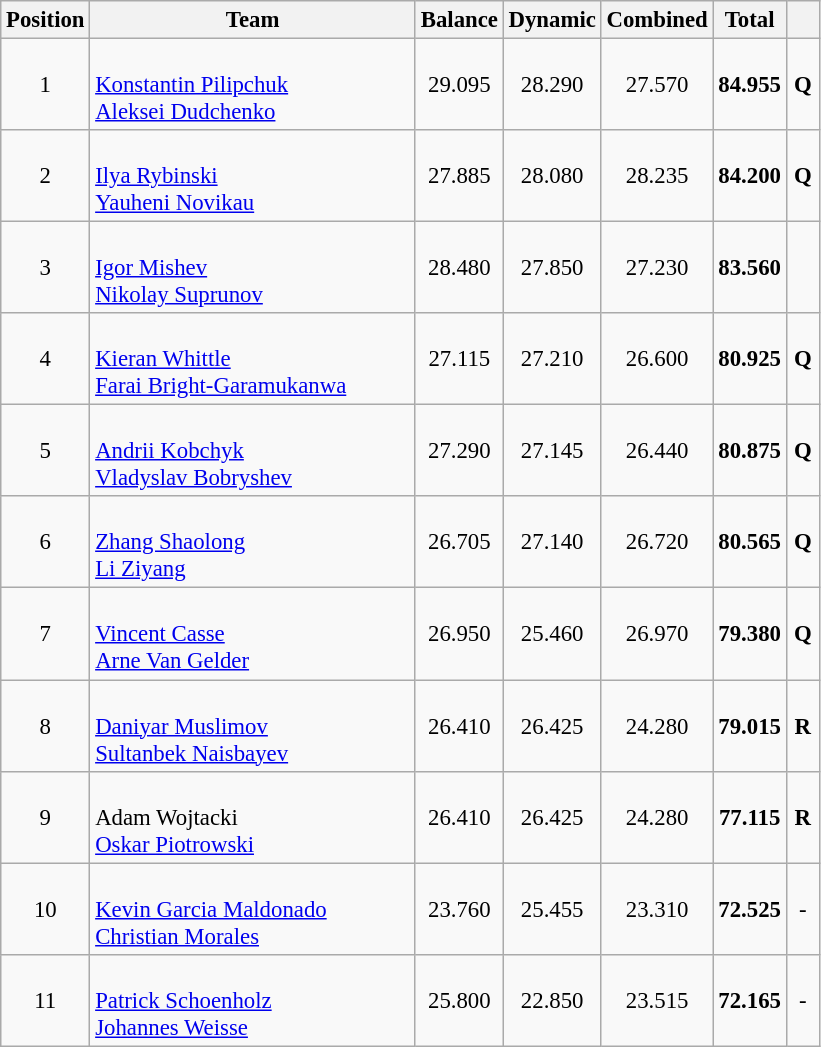<table class="wikitable sortable" style="text-align:center; font-size:95%">
<tr>
<th scope=col>Position</th>
<th scope="col" style="width:210px;">Team</th>
<th scope=col>Balance</th>
<th scope=col>Dynamic</th>
<th scope=col>Combined</th>
<th scope=col;>Total</th>
<th scope="col" style="width:15px;"><small></small></th>
</tr>
<tr>
<td scope=row style="text-align:center">1</td>
<td style="text-align:left;"><br><a href='#'>Konstantin Pilipchuk</a><br><a href='#'>Aleksei Dudchenko</a></td>
<td>29.095</td>
<td>28.290</td>
<td>27.570</td>
<td><strong>84.955</strong></td>
<td><strong>Q</strong></td>
</tr>
<tr>
<td scope=row style="text-align:center">2</td>
<td style="text-align:left;"><br><a href='#'>Ilya Rybinski</a><br><a href='#'>Yauheni Novikau</a></td>
<td>27.885</td>
<td>28.080</td>
<td>28.235</td>
<td><strong>84.200</strong></td>
<td><strong>Q</strong></td>
</tr>
<tr>
<td scope=row style="text-align:center">3</td>
<td style="text-align:left;"><br><a href='#'>Igor Mishev</a><br><a href='#'>Nikolay Suprunov</a></td>
<td>28.480</td>
<td>27.850</td>
<td>27.230</td>
<td><strong>83.560</strong></td>
<td></td>
</tr>
<tr>
<td scope=row style="text-align:center">4</td>
<td style="text-align:left;"><br><a href='#'>Kieran Whittle</a><br><a href='#'>Farai Bright-Garamukanwa</a></td>
<td>27.115</td>
<td>27.210</td>
<td>26.600</td>
<td><strong>80.925</strong></td>
<td><strong>Q</strong></td>
</tr>
<tr>
<td scope=row style="text-align:center">5</td>
<td style="text-align:left;"><br><a href='#'>Andrii Kobchyk</a><br><a href='#'>Vladyslav Bobryshev</a></td>
<td>27.290</td>
<td>27.145</td>
<td>26.440</td>
<td><strong>80.875</strong></td>
<td><strong>Q</strong></td>
</tr>
<tr>
<td scope=row style="text-align:center">6</td>
<td style="text-align:left;"><br><a href='#'>Zhang Shaolong</a><br><a href='#'>Li Ziyang</a></td>
<td>26.705</td>
<td>27.140</td>
<td>26.720</td>
<td><strong>80.565</strong></td>
<td><strong>Q</strong></td>
</tr>
<tr>
<td scope=row style="text-align:center">7</td>
<td style="text-align:left;"><br><a href='#'>Vincent Casse</a><br><a href='#'>Arne Van Gelder</a></td>
<td>26.950</td>
<td>25.460</td>
<td>26.970</td>
<td><strong>79.380</strong></td>
<td><strong>Q</strong></td>
</tr>
<tr>
<td scope=row style="text-align:center">8</td>
<td style="text-align:left;"><br><a href='#'>Daniyar Muslimov</a><br><a href='#'>Sultanbek Naisbayev</a></td>
<td>26.410</td>
<td>26.425</td>
<td>24.280</td>
<td><strong>79.015</strong></td>
<td><strong>R</strong></td>
</tr>
<tr>
<td scope=row style="text-align:center">9</td>
<td style="text-align:left;"><br>Adam Wojtacki<br><a href='#'>Oskar Piotrowski</a></td>
<td>26.410</td>
<td>26.425</td>
<td>24.280</td>
<td><strong>77.115</strong></td>
<td><strong>R</strong></td>
</tr>
<tr>
<td scope=row style="text-align:center">10</td>
<td style="text-align:left;"><br><a href='#'>Kevin Garcia Maldonado</a><br><a href='#'>Christian Morales</a></td>
<td>23.760</td>
<td>25.455</td>
<td>23.310</td>
<td><strong>72.525</strong></td>
<td>-</td>
</tr>
<tr>
<td scope=row style="text-align:center">11</td>
<td style="text-align:left;"><br><a href='#'>Patrick Schoenholz</a><br><a href='#'>Johannes Weisse</a></td>
<td>25.800</td>
<td>22.850</td>
<td>23.515</td>
<td><strong>72.165</strong></td>
<td>-</td>
</tr>
</table>
